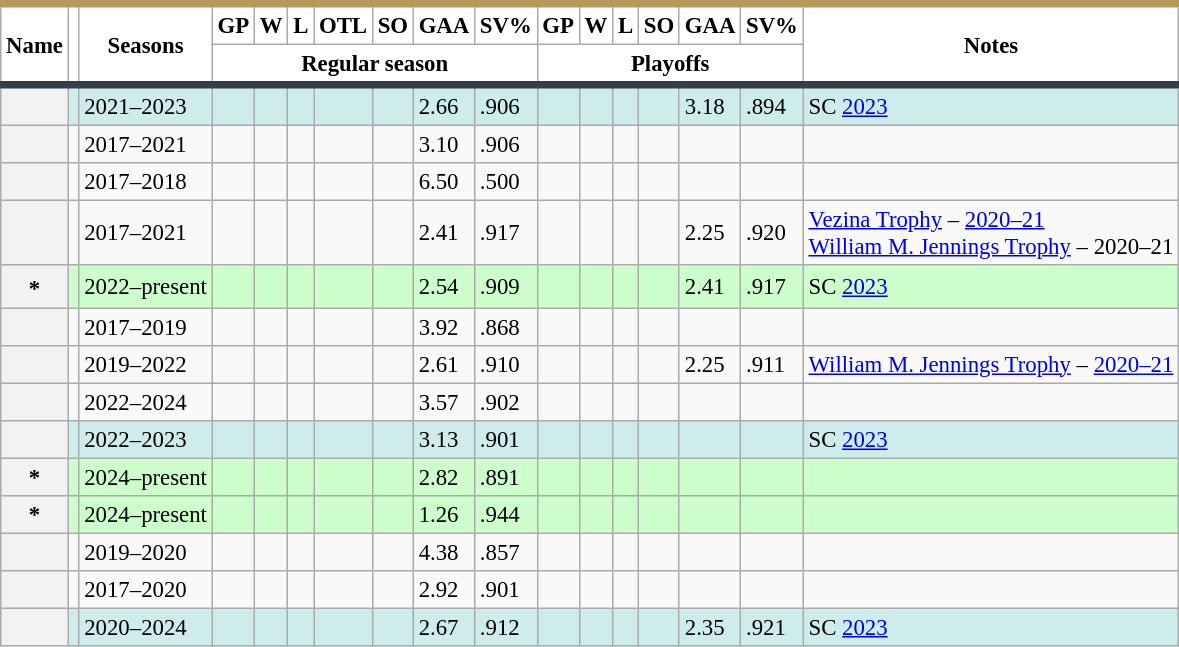<table class="wikitable sortable plainrowheaders" style="text-align:left; font-size:95%">
<tr style="background-color:#fff; border-top:#B9975B 5px solid;">
<th scope="col" style="background-color:#fff;" rowspan="2">Name</th>
<th scope="col" style="background-color:#fff;" rowspan="2"></th>
<th scope="col" style="background-color:#fff;" rowspan="2">Seasons</th>
<th scope="col" style="background-color:#fff;">GP</th>
<th scope="col" style="background-color:#fff;">W</th>
<th scope="col" style="background-color:#fff;">L</th>
<th scope="col" style="background-color:#fff;">OTL</th>
<th scope="col" style="background-color:#fff;">SO</th>
<th scope="col" style="background-color:#fff;">GAA</th>
<th scope="col" style="background-color:#fff;">SV%</th>
<th scope="col" style="background-color:#fff;">GP</th>
<th scope="col" style="background-color:#fff;">W</th>
<th scope="col" style="background-color:#fff;">L</th>
<th scope="col" style="background-color:#fff;">SO</th>
<th scope="col" style="background-color:#fff;">GAA</th>
<th scope="col" style="background-color:#fff;">SV%</th>
<th scope="col" style="background-color:#fff;" rowspan="2" class="unsortable">Notes</th>
</tr>
<tr class="unsortable" style="border-bottom:#333F48 5px solid;">
<th scope="colgroup" colspan="7" style="background-color:#fff;">Regular season</th>
<th scope="colgroup" colspan="6" style="background-color:#fff;">Playoffs</th>
</tr>
<tr bgcolor="#CFECEC">
<th scope="row"><sup></sup></th>
<td></td>
<td>2021–2023</td>
<td></td>
<td></td>
<td></td>
<td></td>
<td></td>
<td>2.66</td>
<td>.906</td>
<td></td>
<td></td>
<td></td>
<td></td>
<td>3.18</td>
<td>.894</td>
<td>SC <a href='#'>2023</a></td>
</tr>
<tr>
<th scope="row"></th>
<td></td>
<td>2017–2021</td>
<td></td>
<td></td>
<td></td>
<td></td>
<td></td>
<td>3.10</td>
<td>.906</td>
<td></td>
<td></td>
<td></td>
<td></td>
<td></td>
<td></td>
<td></td>
</tr>
<tr>
<th scope="row"></th>
<td></td>
<td>2017–2018</td>
<td></td>
<td></td>
<td></td>
<td></td>
<td></td>
<td>6.50</td>
<td>.500</td>
<td></td>
<td></td>
<td></td>
<td></td>
<td></td>
<td></td>
<td></td>
</tr>
<tr>
<th scope="row"></th>
<td></td>
<td>2017–2021</td>
<td></td>
<td></td>
<td></td>
<td></td>
<td></td>
<td>2.41</td>
<td>.917</td>
<td></td>
<td></td>
<td></td>
<td></td>
<td>2.25</td>
<td>.920</td>
<td><a href='#'>Vezina Trophy</a> – <a href='#'>2020–21</a><br><a href='#'>William M. Jennings Trophy</a> – 2020–21</td>
</tr>
<tr bgcolor="#CCFFCC">
<th scope="row">*<sup></sup></th>
<td></td>
<td>2022–present</td>
<td></td>
<td></td>
<td></td>
<td></td>
<td></td>
<td>2.54</td>
<td>.909</td>
<td></td>
<td></td>
<td></td>
<td></td>
<td>2.41</td>
<td>.917</td>
<td>SC <a href='#'>2023</a></td>
</tr>
<tr>
<th scope="row"></th>
<td></td>
<td>2017–2019</td>
<td></td>
<td></td>
<td></td>
<td></td>
<td></td>
<td>3.92</td>
<td>.868</td>
<td></td>
<td></td>
<td></td>
<td></td>
<td></td>
<td></td>
<td></td>
</tr>
<tr>
<th scope="row"></th>
<td></td>
<td>2019–2022</td>
<td></td>
<td></td>
<td></td>
<td></td>
<td></td>
<td>2.61</td>
<td>.910</td>
<td></td>
<td></td>
<td></td>
<td></td>
<td>2.25</td>
<td>.911</td>
<td><a href='#'>William M. Jennings Trophy</a> – <a href='#'>2020–21</a></td>
</tr>
<tr>
<th scope="row"></th>
<td></td>
<td>2022–2024</td>
<td></td>
<td></td>
<td></td>
<td></td>
<td></td>
<td>3.57</td>
<td>.902</td>
<td></td>
<td></td>
<td></td>
<td></td>
<td></td>
<td></td>
<td></td>
</tr>
<tr bgcolor="#CFECEC">
<th scope="row"><sup></sup></th>
<td></td>
<td>2022–2023</td>
<td></td>
<td></td>
<td></td>
<td></td>
<td></td>
<td>3.13</td>
<td>.901</td>
<td></td>
<td></td>
<td></td>
<td></td>
<td></td>
<td></td>
<td>SC <a href='#'>2023</a></td>
</tr>
<tr bgcolor="#CCFFCC">
<th scope="row">*</th>
<td></td>
<td>2024–present</td>
<td></td>
<td></td>
<td></td>
<td></td>
<td></td>
<td>2.82</td>
<td>.891</td>
<td></td>
<td></td>
<td></td>
<td></td>
<td></td>
<td></td>
<td></td>
</tr>
<tr bgcolor="#CCFFCC">
<th scope="row">*</th>
<td></td>
<td>2024–present</td>
<td></td>
<td></td>
<td></td>
<td></td>
<td></td>
<td>1.26</td>
<td>.944</td>
<td></td>
<td></td>
<td></td>
<td></td>
<td></td>
<td></td>
<td></td>
</tr>
<tr>
<th scope="row"></th>
<td></td>
<td>2019–2020</td>
<td></td>
<td></td>
<td></td>
<td></td>
<td></td>
<td>4.38</td>
<td>.857</td>
<td></td>
<td></td>
<td></td>
<td></td>
<td></td>
<td></td>
<td></td>
</tr>
<tr>
<th scope="row"></th>
<td></td>
<td>2017–2020</td>
<td></td>
<td></td>
<td></td>
<td></td>
<td></td>
<td>2.92</td>
<td>.901</td>
<td></td>
<td></td>
<td></td>
<td></td>
<td></td>
<td></td>
<td></td>
</tr>
<tr bgcolor="#CFECEC">
<th scope="row"><sup></sup></th>
<td></td>
<td>2020–2024</td>
<td></td>
<td></td>
<td></td>
<td></td>
<td></td>
<td>2.67</td>
<td>.912</td>
<td></td>
<td></td>
<td></td>
<td></td>
<td>2.35</td>
<td>.921</td>
<td>SC <a href='#'>2023</a></td>
</tr>
</table>
